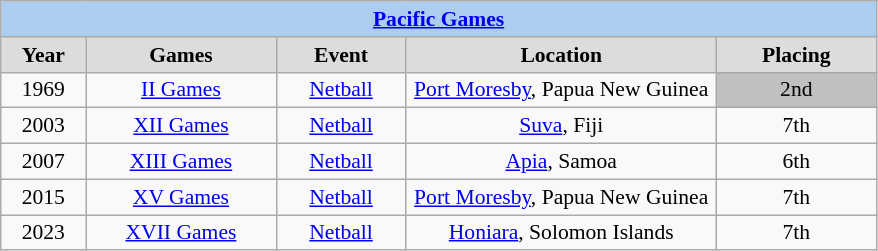<table class=wikitable style="text-align:center; font-size:90%">
<tr>
<th colspan=5 style=background:#ABCDEF><a href='#'>Pacific Games</a></th>
</tr>
<tr>
<th width=50 style=background:gainsboro>Year</th>
<th width=120 style=background:gainsboro>Games</th>
<th width=80 style=background:gainsboro>Event</th>
<th width=200 style=background:gainsboro>Location</th>
<th width=100 style=background:gainsboro>Placing</th>
</tr>
<tr>
<td>1969</td>
<td><a href='#'>II Games</a></td>
<td><a href='#'>Netball</a></td>
<td><a href='#'>Port Moresby</a>, Papua New Guinea</td>
<td bgcolor=silver> 2nd</td>
</tr>
<tr>
<td>2003</td>
<td><a href='#'>XII Games</a></td>
<td><a href='#'>Netball</a></td>
<td><a href='#'>Suva</a>, Fiji</td>
<td bgcolor=>7th</td>
</tr>
<tr>
<td>2007</td>
<td><a href='#'>XIII Games</a></td>
<td><a href='#'>Netball</a></td>
<td><a href='#'>Apia</a>, Samoa</td>
<td bgcolor=>6th</td>
</tr>
<tr>
<td>2015</td>
<td><a href='#'>XV Games</a></td>
<td><a href='#'>Netball</a></td>
<td><a href='#'>Port Moresby</a>, Papua New Guinea</td>
<td bgcolor=>7th</td>
</tr>
<tr>
<td>2023</td>
<td><a href='#'>XVII Games</a></td>
<td><a href='#'>Netball</a></td>
<td><a href='#'>Honiara</a>, Solomon Islands</td>
<td bgcolor=>7th</td>
</tr>
</table>
